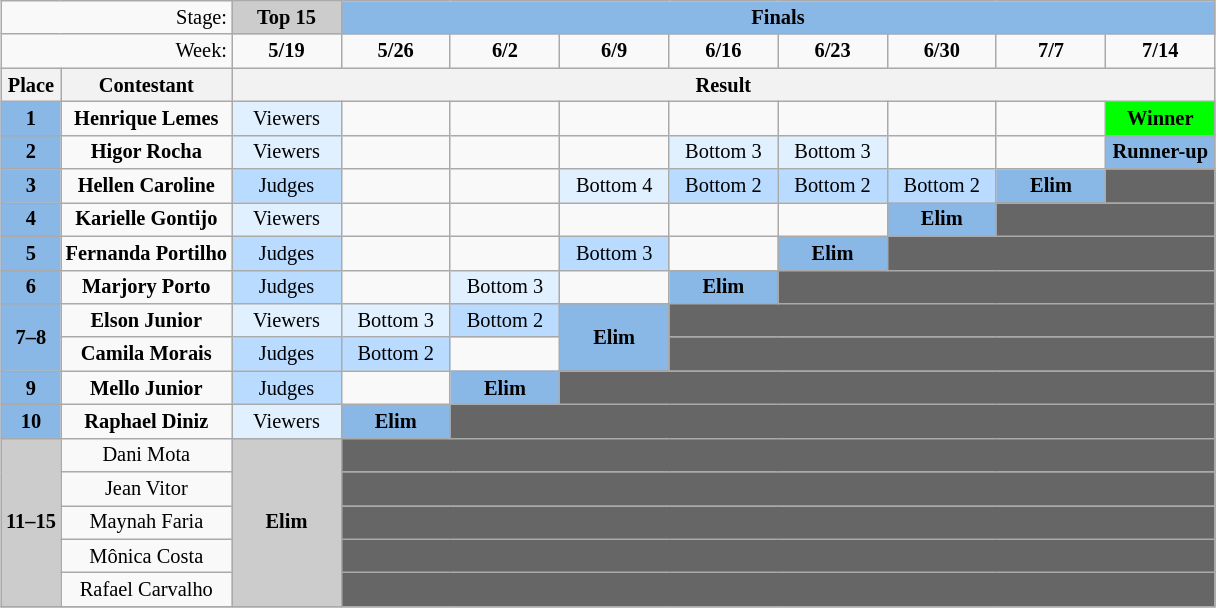<table class="wikitable" style="margin: 1em auto; text-align:center; font-size:85%">
<tr>
<td align="right" colspan=2>Stage:</td>
<td bgcolor="CCCCCC" colspan=1><strong>Top 15</strong></td>
<td bgcolor="8AB8E6" colspan=8><strong>Finals</strong></td>
</tr>
<tr>
<td align="right" colspan=2>Week:</td>
<td width=09%><strong>5/19</strong></td>
<td width=09%><strong>5/26</strong></td>
<td width=09%><strong>6/2</strong></td>
<td width=09%><strong>6/9</strong></td>
<td width=09%><strong>6/16</strong></td>
<td width=09%><strong>6/23</strong></td>
<td width=09%><strong>6/30</strong></td>
<td width=09%><strong>7/7</strong></td>
<td width=09%><strong>7/14</strong></td>
</tr>
<tr>
<th>Place</th>
<th>Contestant</th>
<th align="center" colspan=9>Result</th>
</tr>
<tr>
<td bgcolor="8AB8E6"><strong>1</strong></td>
<td><strong>Henrique Lemes</strong></td>
<td bgcolor="E0F0FF">Viewers</td>
<td></td>
<td></td>
<td></td>
<td></td>
<td></td>
<td></td>
<td></td>
<td bgcolor="00FF00"><strong>Winner</strong></td>
</tr>
<tr>
<td bgcolor="8AB8E6"><strong>2</strong></td>
<td><strong>Higor Rocha</strong></td>
<td bgcolor="E0F0FF">Viewers</td>
<td></td>
<td></td>
<td></td>
<td bgcolor="E0F0FF">Bottom 3</td>
<td bgcolor="E0F0FF">Bottom 3</td>
<td></td>
<td></td>
<td bgcolor="8AB8E6"><strong>Runner-up</strong></td>
</tr>
<tr>
<td bgcolor="8AB8E6"><strong>3</strong></td>
<td><strong>Hellen Caroline</strong></td>
<td bgcolor="B8DBFF">Judges</td>
<td></td>
<td></td>
<td bgcolor="E0F0FF">Bottom 4</td>
<td bgcolor="B8DBFF">Bottom 2</td>
<td bgcolor="B8DBFF">Bottom 2</td>
<td bgcolor="B8DBFF">Bottom 2</td>
<td bgcolor="8AB8E6"><strong>Elim</strong></td>
<td bgcolor="666666"></td>
</tr>
<tr>
<td bgcolor="8AB8E6"><strong>4</strong></td>
<td><strong>Karielle Gontijo</strong></td>
<td bgcolor="E0F0FF">Viewers</td>
<td></td>
<td></td>
<td></td>
<td></td>
<td></td>
<td bgcolor="8AB8E6"><strong>Elim</strong></td>
<td bgcolor="666666" colspan=2></td>
</tr>
<tr>
<td bgcolor="8AB8E6"><strong>5</strong></td>
<td><strong>Fernanda Portilho</strong></td>
<td bgcolor="B8DBFF">Judges</td>
<td></td>
<td></td>
<td bgcolor="B8DBFF">Bottom 3</td>
<td></td>
<td bgcolor="8AB8E6"><strong>Elim</strong></td>
<td bgcolor="666666" colspan=3></td>
</tr>
<tr>
<td bgcolor="8AB8E6"><strong>6</strong></td>
<td><strong>Marjory Porto</strong></td>
<td bgcolor="B8DBFF">Judges</td>
<td></td>
<td bgcolor="E0F0FF">Bottom 3</td>
<td></td>
<td bgcolor="8AB8E6"><strong>Elim</strong></td>
<td bgcolor="666666" colspan=4></td>
</tr>
<tr>
<td bgcolor="8AB8E6" rowspan=2><strong>7–8</strong></td>
<td><strong>Elson Junior</strong></td>
<td bgcolor="E0F0FF">Viewers</td>
<td bgcolor="E0F0FF">Bottom 3</td>
<td bgcolor="B8DBFF">Bottom 2</td>
<td bgcolor="8AB8E6" rowspan=2><strong>Elim</strong></td>
<td bgcolor="666666" colspan=5></td>
</tr>
<tr>
<td><strong>Camila Morais</strong></td>
<td bgcolor="B8DBFF">Judges</td>
<td bgcolor="B8DBFF">Bottom 2</td>
<td></td>
<td bgcolor="666666" colspan=5></td>
</tr>
<tr>
<td bgcolor="8AB8E6"><strong>9</strong></td>
<td><strong>Mello Junior</strong></td>
<td bgcolor="B8DBFF">Judges</td>
<td></td>
<td bgcolor="8AB8E6"><strong>Elim</strong></td>
<td bgcolor="666666" colspan=6></td>
</tr>
<tr>
<td bgcolor="8AB8E6"><strong>10</strong></td>
<td><strong>Raphael Diniz</strong></td>
<td bgcolor="E0F0FF">Viewers</td>
<td bgcolor="8AB8E6"><strong>Elim</strong></td>
<td bgcolor="666666" colspan=7></td>
</tr>
<tr>
<td rowspan=5 bgcolor="CCCCCC"><strong>11–15</strong></td>
<td>Dani Mota</td>
<td rowspan=5 bgcolor="CCCCCC"><strong>Elim</strong></td>
<td bgcolor="666666" colspan=8></td>
</tr>
<tr>
<td>Jean Vitor</td>
<td bgcolor="666666" colspan=8></td>
</tr>
<tr>
<td>Maynah Faria</td>
<td bgcolor="666666" colspan=8></td>
</tr>
<tr>
<td>Mônica Costa</td>
<td bgcolor="666666" colspan=8></td>
</tr>
<tr>
<td>Rafael Carvalho</td>
<td bgcolor="666666" colspan=8></td>
</tr>
<tr>
</tr>
</table>
